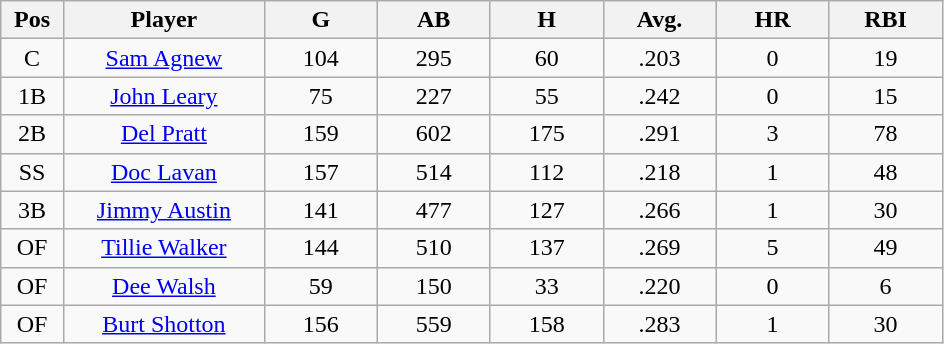<table class="wikitable sortable">
<tr>
<th bgcolor="#DDDDFF" width="5%">Pos</th>
<th bgcolor="#DDDDFF" width="16%">Player</th>
<th bgcolor="#DDDDFF" width="9%">G</th>
<th bgcolor="#DDDDFF" width="9%">AB</th>
<th bgcolor="#DDDDFF" width="9%">H</th>
<th bgcolor="#DDDDFF" width="9%">Avg.</th>
<th bgcolor="#DDDDFF" width="9%">HR</th>
<th bgcolor="#DDDDFF" width="9%">RBI</th>
</tr>
<tr align="center">
<td>C</td>
<td><a href='#'>Sam Agnew</a></td>
<td>104</td>
<td>295</td>
<td>60</td>
<td>.203</td>
<td>0</td>
<td>19</td>
</tr>
<tr align=center>
<td>1B</td>
<td><a href='#'>John Leary</a></td>
<td>75</td>
<td>227</td>
<td>55</td>
<td>.242</td>
<td>0</td>
<td>15</td>
</tr>
<tr align=center>
<td>2B</td>
<td><a href='#'>Del Pratt</a></td>
<td>159</td>
<td>602</td>
<td>175</td>
<td>.291</td>
<td>3</td>
<td>78</td>
</tr>
<tr align=center>
<td>SS</td>
<td><a href='#'>Doc Lavan</a></td>
<td>157</td>
<td>514</td>
<td>112</td>
<td>.218</td>
<td>1</td>
<td>48</td>
</tr>
<tr align=center>
<td>3B</td>
<td><a href='#'>Jimmy Austin</a></td>
<td>141</td>
<td>477</td>
<td>127</td>
<td>.266</td>
<td>1</td>
<td>30</td>
</tr>
<tr align=center>
<td>OF</td>
<td><a href='#'>Tillie Walker</a></td>
<td>144</td>
<td>510</td>
<td>137</td>
<td>.269</td>
<td>5</td>
<td>49</td>
</tr>
<tr align=center>
<td>OF</td>
<td><a href='#'>Dee Walsh</a></td>
<td>59</td>
<td>150</td>
<td>33</td>
<td>.220</td>
<td>0</td>
<td>6</td>
</tr>
<tr align=center>
<td>OF</td>
<td><a href='#'>Burt Shotton</a></td>
<td>156</td>
<td>559</td>
<td>158</td>
<td>.283</td>
<td>1</td>
<td>30</td>
</tr>
</table>
